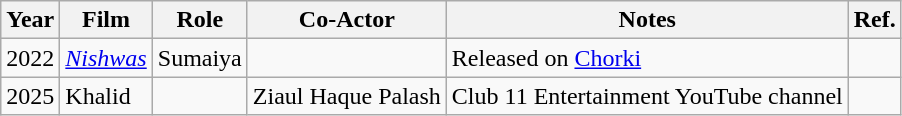<table class="wikitable">
<tr>
<th>Year</th>
<th>Film</th>
<th>Role</th>
<th>Co-Actor</th>
<th>Notes</th>
<th>Ref.</th>
</tr>
<tr>
<td>2022</td>
<td><em><a href='#'>Nishwas</a></em></td>
<td>Sumaiya</td>
<td></td>
<td>Released on <a href='#'>Chorki</a></td>
<td></td>
</tr>
<tr>
<td>2025</td>
<td>Khalid</td>
<td></td>
<td>Ziaul Haque Palash</td>
<td>Club 11 Entertainment YouTube channel</td>
<td></td>
</tr>
</table>
